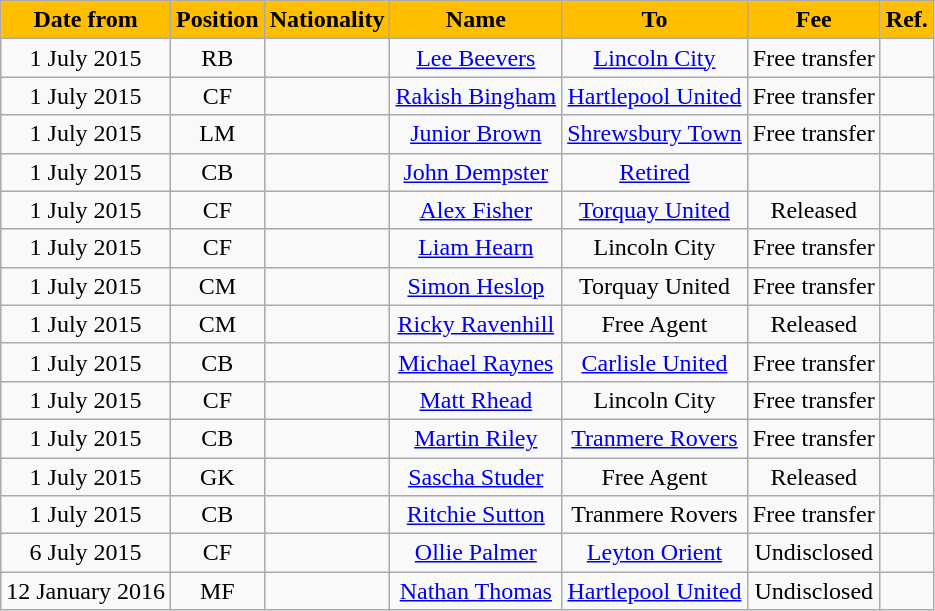<table class="wikitable" style="text-align:center;">
<tr>
<th style="background:#FFBF00; color:#000000;">Date from</th>
<th style="background:#FFBF00; color:#000000;">Position</th>
<th style="background:#FFBF00; color:#000000;">Nationality</th>
<th style="background:#FFBF00; color:#000000;">Name</th>
<th style="background:#FFBF00; color:#000000;">To</th>
<th style="background:#FFBF00; color:#000000;">Fee</th>
<th style="background:#FFBF00; color:#000000;">Ref.</th>
</tr>
<tr>
<td>1 July 2015</td>
<td>RB</td>
<td></td>
<td><a href='#'>Lee Beevers</a></td>
<td><a href='#'>Lincoln City</a> </td>
<td>Free transfer</td>
<td></td>
</tr>
<tr>
<td>1 July 2015</td>
<td>CF</td>
<td></td>
<td><a href='#'>Rakish Bingham</a></td>
<td><a href='#'>Hartlepool United</a> </td>
<td>Free transfer</td>
<td></td>
</tr>
<tr>
<td>1 July 2015</td>
<td>LM</td>
<td></td>
<td><a href='#'>Junior Brown</a></td>
<td><a href='#'>Shrewsbury Town</a></td>
<td>Free transfer</td>
<td></td>
</tr>
<tr>
<td>1 July 2015</td>
<td>CB</td>
<td></td>
<td><a href='#'>John Dempster</a></td>
<td><a href='#'>Retired</a></td>
<td></td>
<td></td>
</tr>
<tr>
<td>1 July 2015</td>
<td>CF</td>
<td></td>
<td><a href='#'>Alex Fisher</a></td>
<td><a href='#'>Torquay United</a> </td>
<td>Released</td>
<td></td>
</tr>
<tr>
<td>1 July 2015</td>
<td>CF</td>
<td></td>
<td><a href='#'>Liam Hearn</a></td>
<td>Lincoln City</td>
<td>Free transfer</td>
<td></td>
</tr>
<tr>
<td>1 July 2015</td>
<td>CM</td>
<td></td>
<td><a href='#'>Simon Heslop</a></td>
<td>Torquay United </td>
<td>Free transfer</td>
<td></td>
</tr>
<tr>
<td>1 July 2015</td>
<td>CM</td>
<td></td>
<td><a href='#'>Ricky Ravenhill</a></td>
<td>Free Agent</td>
<td>Released</td>
<td></td>
</tr>
<tr>
<td>1 July 2015</td>
<td>CB</td>
<td></td>
<td><a href='#'>Michael Raynes</a></td>
<td><a href='#'>Carlisle United</a> </td>
<td>Free transfer</td>
<td></td>
</tr>
<tr>
<td>1 July 2015</td>
<td>CF</td>
<td></td>
<td><a href='#'>Matt Rhead</a></td>
<td>Lincoln City</td>
<td>Free transfer</td>
<td></td>
</tr>
<tr>
<td>1 July 2015</td>
<td>CB</td>
<td></td>
<td><a href='#'>Martin Riley</a></td>
<td><a href='#'>Tranmere Rovers</a> </td>
<td>Free transfer</td>
<td></td>
</tr>
<tr>
<td>1 July 2015</td>
<td>GK</td>
<td></td>
<td><a href='#'>Sascha Studer</a></td>
<td>Free Agent</td>
<td>Released</td>
<td></td>
</tr>
<tr>
<td>1 July 2015</td>
<td>CB</td>
<td></td>
<td><a href='#'>Ritchie Sutton</a></td>
<td>Tranmere Rovers </td>
<td>Free transfer</td>
<td></td>
</tr>
<tr>
<td>6 July 2015</td>
<td>CF</td>
<td></td>
<td><a href='#'>Ollie Palmer</a></td>
<td><a href='#'>Leyton Orient</a></td>
<td>Undisclosed</td>
<td></td>
</tr>
<tr>
<td>12 January 2016</td>
<td>MF</td>
<td></td>
<td><a href='#'>Nathan Thomas</a></td>
<td><a href='#'>Hartlepool United</a></td>
<td>Undisclosed</td>
<td></td>
</tr>
</table>
